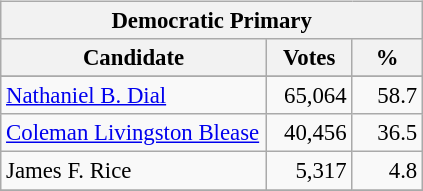<table class="wikitable" align="left" style="margin: 1em 1em 1em 0; font-size: 95%;">
<tr>
<th colspan="3">Democratic Primary</th>
</tr>
<tr>
<th colspan="1" style="width: 170px">Candidate</th>
<th style="width: 50px">Votes</th>
<th style="width: 40px">%</th>
</tr>
<tr>
</tr>
<tr>
<td><a href='#'>Nathaniel B. Dial</a></td>
<td align="right">65,064</td>
<td align="right">58.7</td>
</tr>
<tr>
<td><a href='#'>Coleman Livingston Blease</a></td>
<td align="right">40,456</td>
<td align="right">36.5</td>
</tr>
<tr>
<td>James F. Rice</td>
<td align="right">5,317</td>
<td align="right">4.8</td>
</tr>
<tr>
</tr>
</table>
